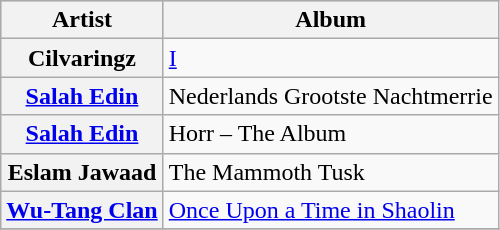<table class="wikitable sortable plainrowheaders">
<tr style="background:#ccc; text-align:center;">
<th scope="col">Artist</th>
<th scope="col">Album</th>
</tr>
<tr>
<th scope=row>Cilvaringz</th>
<td><a href='#'>I</a></td>
</tr>
<tr>
<th scope=row><a href='#'>Salah Edin</a></th>
<td>Nederlands Grootste Nachtmerrie</td>
</tr>
<tr>
<th scope=row><a href='#'>Salah Edin</a></th>
<td>Horr – The Album</td>
</tr>
<tr>
<th scope=row>Eslam Jawaad</th>
<td>The Mammoth Tusk</td>
</tr>
<tr>
<th scope=row><a href='#'>Wu-Tang Clan</a></th>
<td><a href='#'>Once Upon a Time in Shaolin</a></td>
</tr>
<tr>
</tr>
</table>
